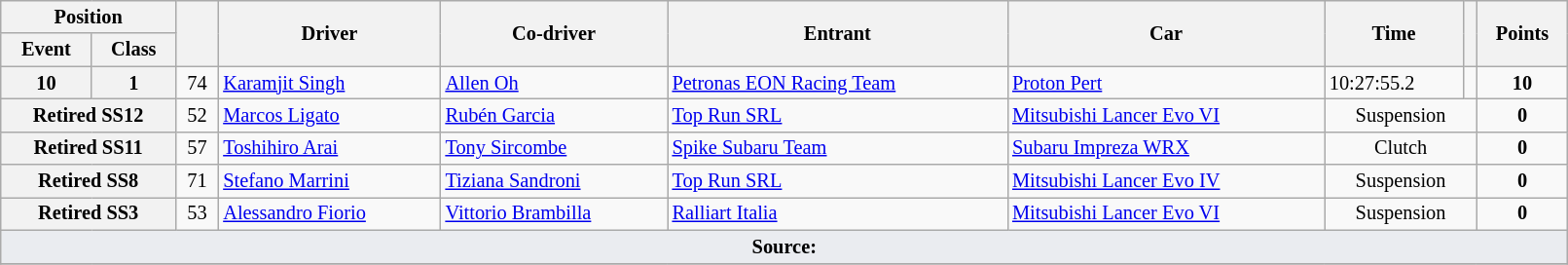<table class="wikitable" width=85% style="font-size: 85%;">
<tr>
<th colspan="2">Position</th>
<th rowspan="2"></th>
<th rowspan="2">Driver</th>
<th rowspan="2">Co-driver</th>
<th rowspan="2">Entrant</th>
<th rowspan="2">Car</th>
<th rowspan="2">Time</th>
<th rowspan="2"></th>
<th rowspan="2">Points</th>
</tr>
<tr>
<th>Event</th>
<th>Class</th>
</tr>
<tr>
<th>10</th>
<th>1</th>
<td align="center">74</td>
<td> <a href='#'>Karamjit Singh</a></td>
<td> <a href='#'>Allen Oh</a></td>
<td> <a href='#'>Petronas EON Racing Team</a></td>
<td><a href='#'>Proton Pert</a></td>
<td>10:27:55.2</td>
<td></td>
<td align="center"><strong>10</strong></td>
</tr>
<tr>
<th colspan="2">Retired SS12</th>
<td align="center">52</td>
<td> <a href='#'>Marcos Ligato</a></td>
<td> <a href='#'>Rubén Garcia</a></td>
<td> <a href='#'>Top Run SRL</a></td>
<td><a href='#'>Mitsubishi Lancer Evo VI</a></td>
<td align="center" colspan="2">Suspension</td>
<td align="center"><strong>0</strong></td>
</tr>
<tr>
<th colspan="2">Retired SS11</th>
<td align="center">57</td>
<td> <a href='#'>Toshihiro Arai</a></td>
<td> <a href='#'>Tony Sircombe</a></td>
<td> <a href='#'>Spike Subaru Team</a></td>
<td><a href='#'>Subaru Impreza WRX</a></td>
<td align="center" colspan="2">Clutch</td>
<td align="center"><strong>0</strong></td>
</tr>
<tr>
<th colspan="2">Retired SS8</th>
<td align="center">71</td>
<td> <a href='#'>Stefano Marrini</a></td>
<td> <a href='#'>Tiziana Sandroni</a></td>
<td> <a href='#'>Top Run SRL</a></td>
<td><a href='#'>Mitsubishi Lancer Evo IV</a></td>
<td align="center" colspan="2">Suspension</td>
<td align="center"><strong>0</strong></td>
</tr>
<tr>
<th colspan="2">Retired SS3</th>
<td align="center">53</td>
<td> <a href='#'>Alessandro Fiorio</a></td>
<td> <a href='#'>Vittorio Brambilla</a></td>
<td> <a href='#'>Ralliart Italia</a></td>
<td><a href='#'>Mitsubishi Lancer Evo VI</a></td>
<td align="center" colspan="2">Suspension</td>
<td align="center"><strong>0</strong></td>
</tr>
<tr>
<td style="background-color:#EAECF0; text-align:center" colspan="10"><strong>Source:</strong></td>
</tr>
<tr>
</tr>
</table>
